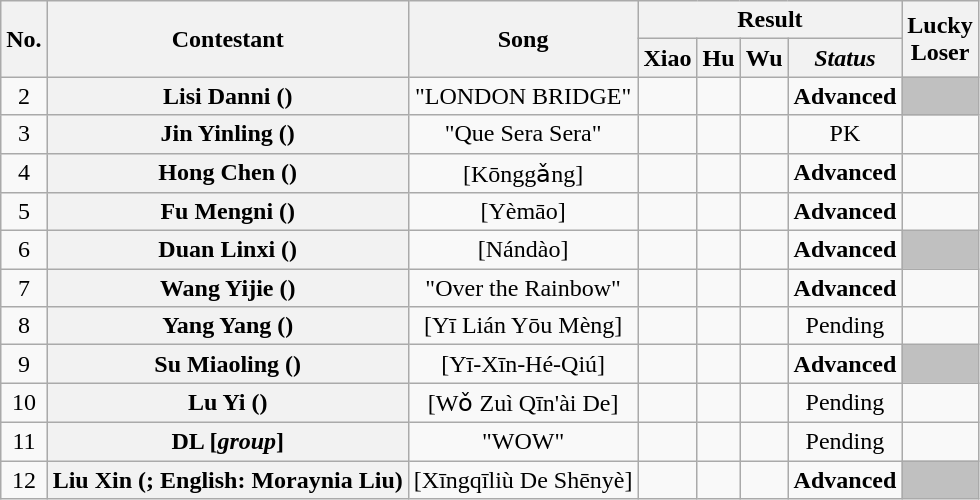<table class="wikitable plainrowheaders" style="text-align:center;">
<tr>
<th scope="col" rowspan="2">No.</th>
<th scope="col" rowspan="2">Contestant</th>
<th scope="col" rowspan="2">Song</th>
<th scope="col" colspan="4">Result</th>
<th scope="col" rowspan="2">Lucky<br>Loser</th>
</tr>
<tr>
<th scope="col">Xiao</th>
<th scope="col">Hu</th>
<th scope="col">Wu</th>
<th scope="col"><em>Status</em></th>
</tr>
<tr>
<td>2</td>
<th scope="row">Lisi Danni ()</th>
<td>"LONDON BRIDGE"</td>
<td></td>
<td></td>
<td></td>
<td><strong>Advanced</strong></td>
<td style = "background:#C0C0C0;"></td>
</tr>
<tr>
<td>3</td>
<th scope="row">Jin Yinling ()</th>
<td>"Que Sera Sera"</td>
<td></td>
<td></td>
<td></td>
<td>PK</td>
<td></td>
</tr>
<tr>
<td>4</td>
<th scope="row">Hong Chen ()</th>
<td> [Kōnggǎng]</td>
<td></td>
<td></td>
<td></td>
<td><strong>Advanced</strong></td>
<td></td>
</tr>
<tr>
<td>5</td>
<th scope="row">Fu Mengni ()</th>
<td> [Yèmāo]</td>
<td></td>
<td></td>
<td></td>
<td><strong>Advanced</strong></td>
<td></td>
</tr>
<tr>
<td>6</td>
<th scope="row">Duan Linxi ()</th>
<td> [Nándào]</td>
<td></td>
<td></td>
<td></td>
<td><strong>Advanced</strong></td>
<td style = "background:#C0C0C0;"></td>
</tr>
<tr>
<td>7</td>
<th scope="row">Wang Yijie ()</th>
<td>"Over the Rainbow"</td>
<td></td>
<td></td>
<td></td>
<td><strong>Advanced</strong></td>
<td></td>
</tr>
<tr>
<td>8</td>
<th scope="row">Yang Yang ()</th>
<td> [Yī Lián Yōu Mèng]</td>
<td></td>
<td></td>
<td></td>
<td>Pending</td>
<td></td>
</tr>
<tr>
<td>9</td>
<th scope="row">Su Miaoling ()</th>
<td> [Yī-Xīn-Hé-Qiú]</td>
<td></td>
<td></td>
<td></td>
<td><strong>Advanced</strong></td>
<td style = "background:#C0C0C0;"></td>
</tr>
<tr>
<td>10</td>
<th scope="row">Lu Yi ()</th>
<td> [Wǒ Zuì Qīn'ài De]</td>
<td></td>
<td></td>
<td></td>
<td>Pending</td>
<td></td>
</tr>
<tr>
<td>11</td>
<th scope="row">DL [<em>group</em>]</th>
<td>"WOW"</td>
<td></td>
<td></td>
<td></td>
<td>Pending</td>
<td></td>
</tr>
<tr>
<td>12</td>
<th scope="row">Liu Xin (; English: Moraynia Liu)</th>
<td> [Xīngqīliù De Shēnyè]</td>
<td></td>
<td></td>
<td></td>
<td><strong>Advanced</strong></td>
<td style = "background:#C0C0C0;"></td>
</tr>
</table>
